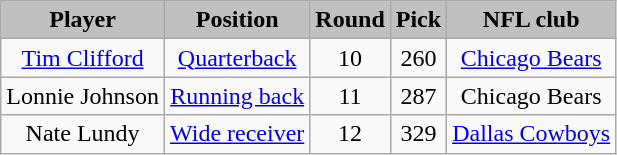<table class="wikitable" style="text-align:center;">
<tr style="background:#C0C0C0;">
<td><strong>Player</strong></td>
<td><strong>Position</strong></td>
<td><strong>Round</strong></td>
<td><strong>Pick</strong></td>
<td><strong>NFL club</strong></td>
</tr>
<tr align="center" bgcolor="">
<td><a href='#'>Tim Clifford</a></td>
<td><a href='#'>Quarterback</a></td>
<td>10</td>
<td>260</td>
<td><a href='#'>Chicago Bears</a></td>
</tr>
<tr align="center" bgcolor="">
<td>Lonnie Johnson</td>
<td><a href='#'>Running back</a></td>
<td>11</td>
<td>287</td>
<td>Chicago Bears</td>
</tr>
<tr align="center" bgcolor="">
<td>Nate Lundy</td>
<td><a href='#'>Wide receiver</a></td>
<td>12</td>
<td>329</td>
<td><a href='#'>Dallas Cowboys</a></td>
</tr>
</table>
